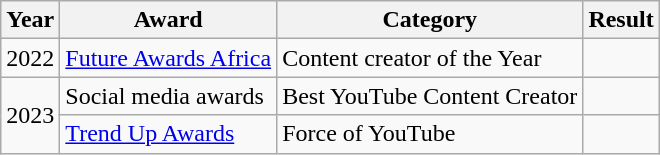<table class="wikitable">
<tr>
<th>Year</th>
<th><strong>Award</strong></th>
<th><strong>Category</strong></th>
<th><strong>Result</strong></th>
</tr>
<tr>
<td>2022</td>
<td><a href='#'>Future Awards Africa</a></td>
<td>Content creator of the Year</td>
<td></td>
</tr>
<tr>
<td rowspan="2">2023</td>
<td>Social media awards</td>
<td>Best YouTube Content Creator</td>
<td></td>
</tr>
<tr>
<td><a href='#'>Trend Up Awards</a></td>
<td>Force of YouTube</td>
<td></td>
</tr>
</table>
